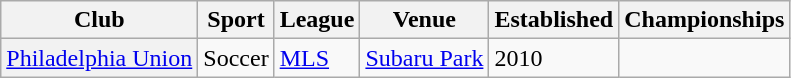<table class="wikitable">
<tr>
<th scope="col">Club</th>
<th scope="col">Sport</th>
<th scope="col">League</th>
<th scope="col">Venue</th>
<th scope="col">Established</th>
<th scope="col">Championships</th>
</tr>
<tr>
<th scope="row" style="font-weight: normal;"><a href='#'>Philadelphia Union</a></th>
<td>Soccer</td>
<td><a href='#'>MLS</a></td>
<td><a href='#'>Subaru Park</a></td>
<td>2010</td>
<td> </td>
</tr>
</table>
